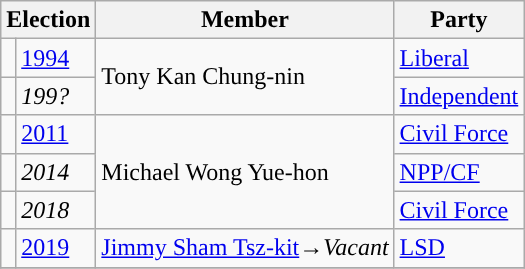<table class="wikitable">
<tr>
<th colspan="2">Election</th>
<th>Member</th>
<th>Party</th>
</tr>
<tr>
<td style="background-color: "></td>
<td><a href='#'>1994</a></td>
<td rowspan=2>Tony Kan Chung-nin</td>
<td><a href='#'>Liberal</a></td>
</tr>
<tr>
<td style="background-color: "></td>
<td><em>199?</em></td>
<td><a href='#'>Independent</a></td>
</tr>
<tr>
<td style="background-color: "></td>
<td><a href='#'>2011</a></td>
<td rowspan=3>Michael Wong Yue-hon</td>
<td><a href='#'>Civil Force</a></td>
</tr>
<tr>
<td style="background-color: "></td>
<td><em>2014</em></td>
<td><a href='#'>NPP/CF</a></td>
</tr>
<tr>
<td style="background-color: "></td>
<td><em>2018</em></td>
<td><a href='#'>Civil Force</a></td>
</tr>
<tr>
<td style="background-color: "></td>
<td><a href='#'>2019</a></td>
<td><a href='#'>Jimmy Sham Tsz-kit</a>→<em>Vacant</em></td>
<td><a href='#'>LSD</a></td>
</tr>
<tr>
</tr>
</table>
